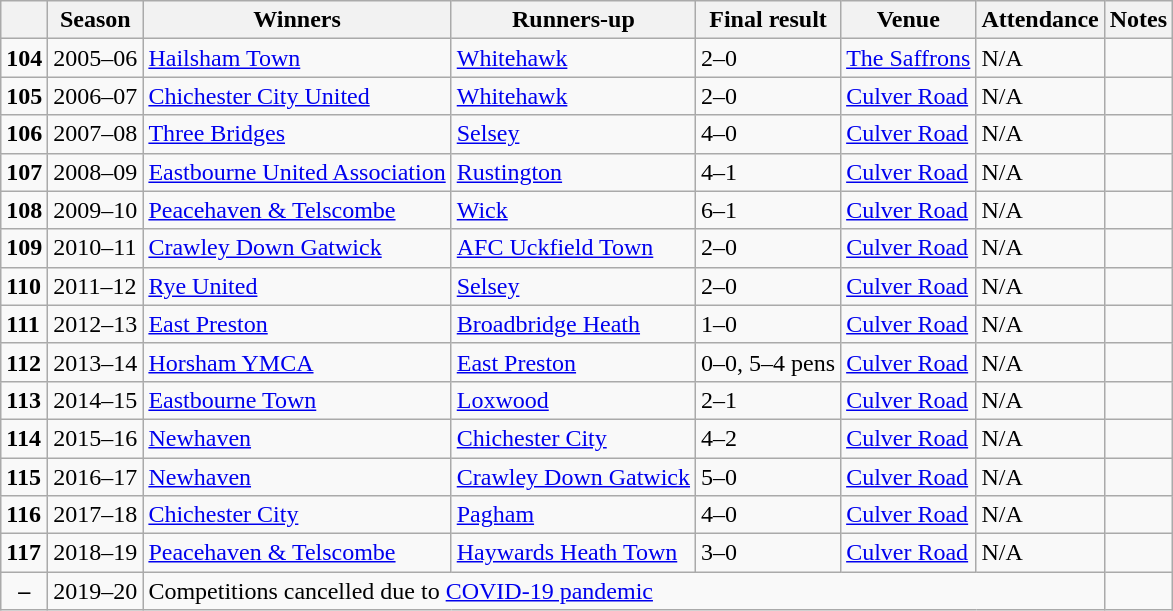<table class=wikitable>
<tr>
<th></th>
<th>Season</th>
<th>Winners</th>
<th>Runners-up</th>
<th>Final result</th>
<th>Venue</th>
<th>Attendance</th>
<th>Notes</th>
</tr>
<tr>
<td><strong>104</strong></td>
<td>2005–06</td>
<td><a href='#'>Hailsham Town</a></td>
<td><a href='#'>Whitehawk</a></td>
<td>2–0</td>
<td><a href='#'>The Saffrons</a></td>
<td>N/A</td>
<td></td>
</tr>
<tr>
<td><strong>105</strong></td>
<td>2006–07</td>
<td><a href='#'>Chichester City United</a></td>
<td><a href='#'>Whitehawk</a></td>
<td>2–0</td>
<td><a href='#'>Culver Road</a></td>
<td>N/A</td>
<td></td>
</tr>
<tr>
<td><strong>106</strong></td>
<td>2007–08</td>
<td><a href='#'>Three Bridges</a></td>
<td><a href='#'>Selsey</a></td>
<td>4–0</td>
<td><a href='#'>Culver Road</a></td>
<td>N/A</td>
<td></td>
</tr>
<tr>
<td><strong>107</strong></td>
<td>2008–09</td>
<td><a href='#'>Eastbourne United Association</a></td>
<td><a href='#'>Rustington</a></td>
<td>4–1</td>
<td><a href='#'>Culver Road</a></td>
<td>N/A</td>
<td></td>
</tr>
<tr>
<td><strong>108</strong></td>
<td>2009–10</td>
<td><a href='#'>Peacehaven & Telscombe</a></td>
<td><a href='#'>Wick</a></td>
<td>6–1</td>
<td><a href='#'>Culver Road</a></td>
<td>N/A</td>
<td></td>
</tr>
<tr>
<td><strong>109</strong></td>
<td>2010–11</td>
<td><a href='#'>Crawley Down Gatwick</a></td>
<td><a href='#'>AFC Uckfield Town</a></td>
<td>2–0</td>
<td><a href='#'>Culver Road</a></td>
<td>N/A</td>
<td></td>
</tr>
<tr>
<td><strong>110</strong></td>
<td>2011–12</td>
<td><a href='#'>Rye United</a></td>
<td><a href='#'>Selsey</a></td>
<td>2–0</td>
<td><a href='#'>Culver Road</a></td>
<td>N/A</td>
<td></td>
</tr>
<tr>
<td><strong>111</strong></td>
<td>2012–13</td>
<td><a href='#'>East Preston</a></td>
<td><a href='#'>Broadbridge Heath</a></td>
<td>1–0</td>
<td><a href='#'>Culver Road</a></td>
<td>N/A</td>
<td></td>
</tr>
<tr>
<td><strong>112</strong></td>
<td>2013–14</td>
<td><a href='#'>Horsham YMCA</a></td>
<td><a href='#'>East Preston</a></td>
<td>0–0, 5–4 pens</td>
<td><a href='#'>Culver Road</a></td>
<td>N/A</td>
<td></td>
</tr>
<tr>
<td><strong>113</strong></td>
<td>2014–15</td>
<td><a href='#'>Eastbourne Town</a></td>
<td><a href='#'>Loxwood</a></td>
<td>2–1</td>
<td><a href='#'>Culver Road</a></td>
<td>N/A</td>
<td></td>
</tr>
<tr>
<td><strong>114</strong></td>
<td>2015–16</td>
<td><a href='#'>Newhaven</a></td>
<td><a href='#'>Chichester City</a></td>
<td>4–2</td>
<td><a href='#'>Culver Road</a></td>
<td>N/A</td>
<td></td>
</tr>
<tr>
<td><strong>115</strong></td>
<td>2016–17</td>
<td><a href='#'>Newhaven</a></td>
<td><a href='#'>Crawley Down Gatwick</a></td>
<td>5–0</td>
<td><a href='#'>Culver Road</a></td>
<td>N/A</td>
<td></td>
</tr>
<tr>
<td><strong>116</strong></td>
<td>2017–18</td>
<td><a href='#'>Chichester City</a></td>
<td><a href='#'>Pagham</a></td>
<td>4–0</td>
<td><a href='#'>Culver Road</a></td>
<td>N/A</td>
<td></td>
</tr>
<tr>
<td><strong>117</strong></td>
<td>2018–19</td>
<td><a href='#'>Peacehaven & Telscombe</a></td>
<td><a href='#'>Haywards Heath Town</a></td>
<td>3–0</td>
<td><a href='#'>Culver Road</a></td>
<td>N/A</td>
<td></td>
</tr>
<tr>
<td align=center><strong>–</strong></td>
<td>2019–20</td>
<td colspan=5 rowspan=2>Competitions cancelled due to <a href='#'>COVID-19 pandemic</a></td>
<td rowspan=2></td>
</tr>
</table>
